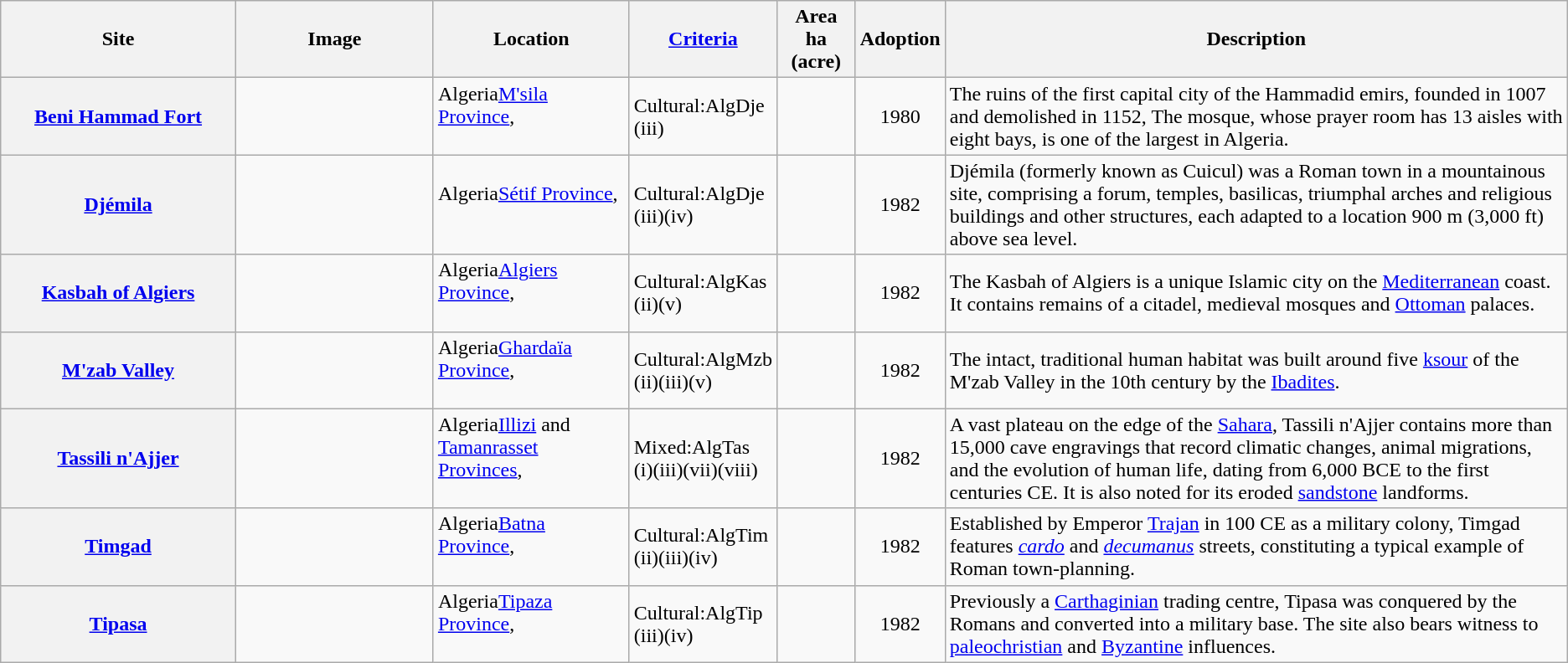<table class="wikitable sortable">
<tr>
<th scope="col" style="width:15%;">Site</th>
<th scope="col" class="unsortable" style="width:150px;">Image</th>
<th scope="col" style="width:12.5%;">Location</th>
<th scope="row" style="width:5%;"><a href='#'>Criteria</a></th>
<th scope="col" style="width:5%;">Area<br>ha (acre)<br></th>
<th scope="col" style="width:5%;">Adoption</th>
<th scope="col" class="unsortable">Description</th>
</tr>
<tr>
<th scope="row"><a href='#'>Beni Hammad Fort</a></th>
<td></td>
<td><span>Algeria</span><a href='#'>M'sila Province</a>,<br><br><small></small></td>
<td>Cultural:<span>AlgDje</span><br>(iii)</td>
<td></td>
<td align="center">1980</td>
<td>The ruins of the first capital city of the Hammadid emirs, founded in 1007 and demolished in 1152, The mosque, whose prayer room has 13 aisles with eight bays, is one of the largest in Algeria.</td>
</tr>
<tr>
<th scope="row"><a href='#'>Djémila</a></th>
<td></td>
<td><span>Algeria</span><a href='#'>Sétif Province</a>,<br><br><small></small></td>
<td>Cultural:<span>AlgDje</span><br>(iii)(iv)</td>
<td></td>
<td align="center">1982</td>
<td>Djémila (formerly known as Cuicul) was a Roman town in a mountainous site, comprising a forum, temples, basilicas, triumphal arches and religious buildings and other structures, each adapted to a location 900 m (3,000 ft) above sea level.</td>
</tr>
<tr>
<th scope="row"><a href='#'>Kasbah of Algiers</a></th>
<td></td>
<td><span>Algeria</span><a href='#'>Algiers Province</a>,<br><br><small></small></td>
<td>Cultural:<span>AlgKas</span><br>(ii)(v)</td>
<td></td>
<td align="center">1982</td>
<td>The Kasbah of Algiers is a unique Islamic city on the <a href='#'>Mediterranean</a> coast. It contains remains of a citadel, medieval mosques and <a href='#'>Ottoman</a> palaces.</td>
</tr>
<tr>
<th scope="row"><a href='#'>M'zab Valley</a></th>
<td></td>
<td><span>Algeria</span><a href='#'>Ghardaïa Province</a>,<br><br><small></small></td>
<td>Cultural:<span>AlgMzb</span><br>(ii)(iii)(v)</td>
<td></td>
<td align="center">1982</td>
<td>The intact, traditional human habitat was built around five <a href='#'>ksour</a> of the M'zab Valley in the 10th century by the <a href='#'>Ibadites</a>.</td>
</tr>
<tr>
<th scope="row"><a href='#'>Tassili n'Ajjer</a></th>
<td></td>
<td><span>Algeria</span><a href='#'>Illizi</a> and <a href='#'>Tamanrasset Provinces</a>,<br><br><small></small></td>
<td>Mixed:<span>AlgTas</span><br>(i)(iii)(vii)(viii)</td>
<td></td>
<td align="center">1982</td>
<td>A vast plateau on the edge of the <a href='#'>Sahara</a>, Tassili n'Ajjer contains more than 15,000 cave engravings that record climatic changes, animal migrations, and the evolution of human life, dating from 6,000 BCE to the first centuries CE. It is also noted for its eroded <a href='#'>sandstone</a> landforms.</td>
</tr>
<tr>
<th scope="row"><a href='#'>Timgad</a></th>
<td></td>
<td><span>Algeria</span><a href='#'>Batna Province</a>,<br><br><small></small></td>
<td>Cultural:<span>AlgTim</span><br>(ii)(iii)(iv)</td>
<td></td>
<td align="center">1982</td>
<td>Established by Emperor <a href='#'>Trajan</a> in 100 CE as a military colony, Timgad features <em><a href='#'>cardo</a></em> and <em><a href='#'>decumanus</a></em> streets, constituting a typical example of Roman town-planning.</td>
</tr>
<tr>
<th scope="row"><a href='#'>Tipasa</a></th>
<td></td>
<td><span>Algeria</span><a href='#'>Tipaza Province</a>,<br><br><small></small></td>
<td>Cultural:<span>AlgTip</span><br>(iii)(iv)</td>
<td></td>
<td align="center">1982</td>
<td>Previously a <a href='#'>Carthaginian</a> trading centre, Tipasa was conquered by the Romans and converted into a military base. The site also bears witness to <a href='#'>paleochristian</a> and <a href='#'>Byzantine</a> influences.</td>
</tr>
</table>
